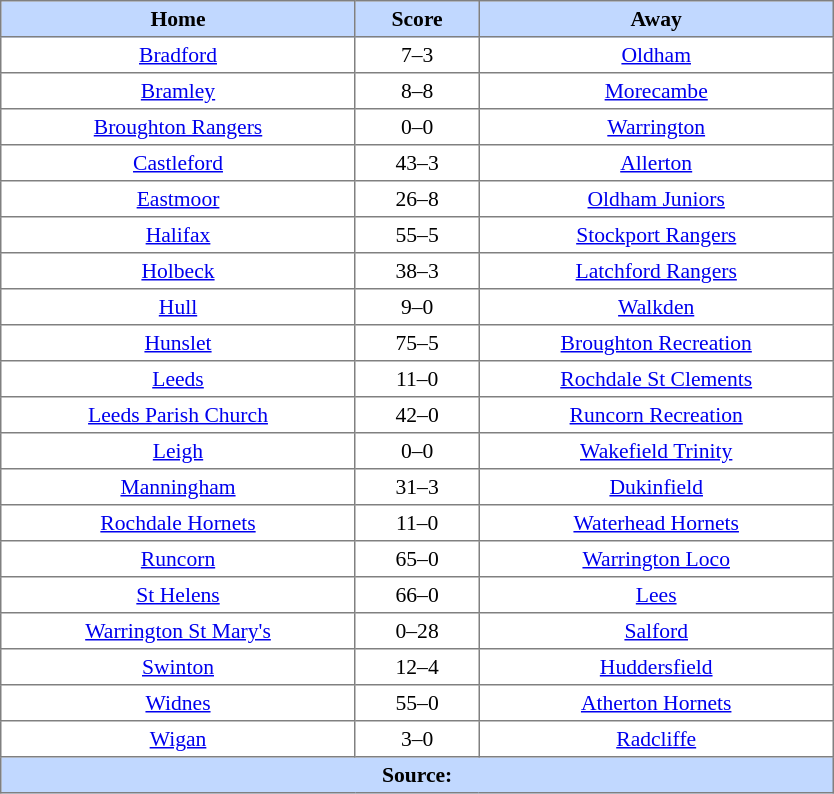<table border=1 style="border-collapse:collapse; font-size:90%; text-align:center;" cellpadding=3 cellspacing=0 width=44%>
<tr bgcolor=#C1D8FF>
<th width=19%>Home</th>
<th width=6%>Score</th>
<th width=19%>Away</th>
</tr>
<tr>
<td><a href='#'>Bradford</a></td>
<td>7–3</td>
<td><a href='#'>Oldham</a></td>
</tr>
<tr>
<td><a href='#'>Bramley</a></td>
<td>8–8</td>
<td><a href='#'>Morecambe</a></td>
</tr>
<tr>
<td><a href='#'>Broughton Rangers</a></td>
<td>0–0</td>
<td><a href='#'>Warrington</a></td>
</tr>
<tr>
<td><a href='#'>Castleford</a></td>
<td>43–3</td>
<td><a href='#'>Allerton</a></td>
</tr>
<tr>
<td><a href='#'>Eastmoor</a></td>
<td>26–8</td>
<td><a href='#'>Oldham Juniors</a></td>
</tr>
<tr>
<td><a href='#'>Halifax</a></td>
<td>55–5</td>
<td><a href='#'>Stockport Rangers</a></td>
</tr>
<tr>
<td><a href='#'>Holbeck</a></td>
<td>38–3</td>
<td><a href='#'>Latchford Rangers</a></td>
</tr>
<tr>
<td><a href='#'>Hull</a></td>
<td>9–0</td>
<td><a href='#'>Walkden</a></td>
</tr>
<tr>
<td><a href='#'>Hunslet</a></td>
<td>75–5</td>
<td><a href='#'>Broughton Recreation</a></td>
</tr>
<tr>
<td><a href='#'>Leeds</a></td>
<td>11–0</td>
<td><a href='#'>Rochdale St Clements</a></td>
</tr>
<tr>
<td><a href='#'>Leeds Parish Church</a></td>
<td>42–0</td>
<td><a href='#'>Runcorn Recreation</a></td>
</tr>
<tr>
<td><a href='#'>Leigh</a></td>
<td>0–0</td>
<td><a href='#'>Wakefield Trinity</a></td>
</tr>
<tr>
<td><a href='#'>Manningham</a></td>
<td>31–3</td>
<td><a href='#'>Dukinfield</a></td>
</tr>
<tr>
<td><a href='#'>Rochdale Hornets</a></td>
<td>11–0</td>
<td><a href='#'>Waterhead Hornets</a></td>
</tr>
<tr>
<td><a href='#'>Runcorn</a></td>
<td>65–0</td>
<td><a href='#'>Warrington Loco</a></td>
</tr>
<tr>
<td><a href='#'>St Helens</a></td>
<td>66–0</td>
<td><a href='#'>Lees</a></td>
</tr>
<tr>
<td><a href='#'>Warrington St Mary's</a></td>
<td>0–28</td>
<td><a href='#'>Salford</a></td>
</tr>
<tr>
<td><a href='#'>Swinton</a></td>
<td>12–4</td>
<td><a href='#'>Huddersfield</a></td>
</tr>
<tr>
<td><a href='#'>Widnes</a></td>
<td>55–0</td>
<td><a href='#'>Atherton Hornets</a></td>
</tr>
<tr>
<td><a href='#'>Wigan</a></td>
<td>3–0</td>
<td><a href='#'>Radcliffe</a></td>
</tr>
<tr style="background:#c1d8ff;">
<th colspan=3>Source:</th>
</tr>
</table>
